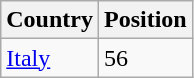<table class="wikitable">
<tr>
<th>Country</th>
<th>Position</th>
</tr>
<tr>
<td><a href='#'>Italy</a></td>
<td>56</td>
</tr>
</table>
